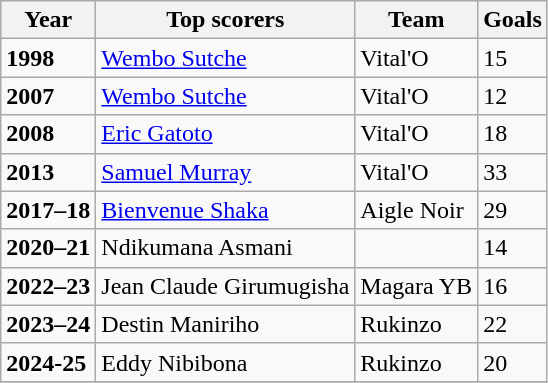<table class="wikitable">
<tr>
<th>Year</th>
<th>Top scorers</th>
<th>Team</th>
<th>Goals</th>
</tr>
<tr>
<td><strong>1998</strong></td>
<td> <a href='#'>Wembo Sutche</a></td>
<td>Vital'O</td>
<td>15</td>
</tr>
<tr>
<td><strong>2007</strong></td>
<td> <a href='#'>Wembo Sutche</a></td>
<td>Vital'O</td>
<td>12</td>
</tr>
<tr>
<td><strong>2008</strong></td>
<td> <a href='#'>Eric Gatoto</a></td>
<td>Vital'O</td>
<td>18</td>
</tr>
<tr>
<td><strong>2013</strong></td>
<td> <a href='#'>Samuel Murray</a></td>
<td>Vital'O</td>
<td>33</td>
</tr>
<tr>
<td><strong>2017–18</strong></td>
<td> <a href='#'>Bienvenue Shaka</a></td>
<td>Aigle Noir</td>
<td>29</td>
</tr>
<tr>
<td><strong>2020–21</strong></td>
<td> Ndikumana Asmani</td>
<td></td>
<td>14</td>
</tr>
<tr>
<td><strong>2022–23</strong></td>
<td> Jean Claude Girumugisha</td>
<td>Magara YB</td>
<td>16</td>
</tr>
<tr>
<td><strong>2023–24</strong></td>
<td> Destin Maniriho</td>
<td>Rukinzo</td>
<td>22</td>
</tr>
<tr>
<td><strong>2024-25</strong></td>
<td> Eddy Nibibona</td>
<td>Rukinzo</td>
<td>20</td>
</tr>
<tr>
</tr>
</table>
